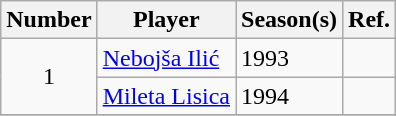<table class="wikitable">
<tr>
<th>Number</th>
<th>Player</th>
<th>Season(s)</th>
<th>Ref.</th>
</tr>
<tr>
<td rowspan=2 style="text-align:center;">1</td>
<td> <a href='#'>Nebojša Ilić</a></td>
<td>1993</td>
<td></td>
</tr>
<tr>
<td> <a href='#'>Mileta Lisica</a></td>
<td>1994</td>
<td></td>
</tr>
<tr>
</tr>
</table>
